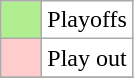<table class="wikitable">
<tr>
<td bgcolor="#B0EE90" width="20"></td>
<td bgcolor="#ffffff" align="left">Playoffs</td>
</tr>
<tr>
<td bgcolor="#FFCCCC" width="20"></td>
<td bgcolor="#ffffff" align="left">Play out</td>
</tr>
<tr>
</tr>
</table>
